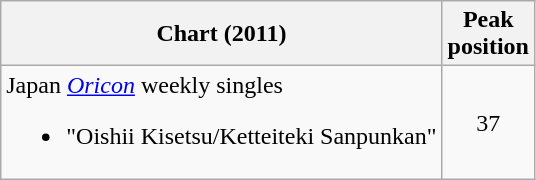<table class="wikitable sortable">
<tr>
<th>Chart (2011)</th>
<th>Peak<br>position</th>
</tr>
<tr>
<td>Japan <em><a href='#'>Oricon</a></em> weekly singles<br><ul><li>"Oishii Kisetsu/Ketteiteki Sanpunkan"</li></ul></td>
<td align="center">37</td>
</tr>
</table>
